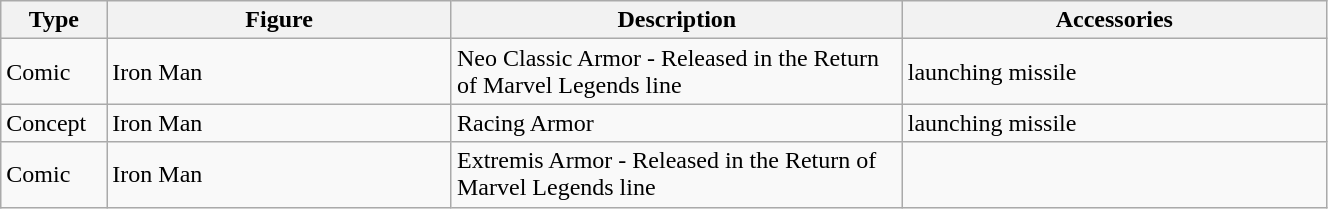<table class="wikitable" width="70%">
<tr>
<th width=8%><strong>Type</strong></th>
<th width=26%><strong>Figure</strong></th>
<th width=34%><strong>Description</strong></th>
<th width=32%><strong>Accessories</strong></th>
</tr>
<tr>
<td>Comic</td>
<td>Iron Man</td>
<td>Neo Classic Armor - Released in the Return of Marvel Legends line</td>
<td>launching missile</td>
</tr>
<tr>
<td>Concept</td>
<td>Iron Man</td>
<td>Racing Armor</td>
<td>launching missile</td>
</tr>
<tr>
<td>Comic</td>
<td>Iron Man</td>
<td>Extremis Armor - Released in the Return of Marvel Legends line</td>
<td></td>
</tr>
</table>
